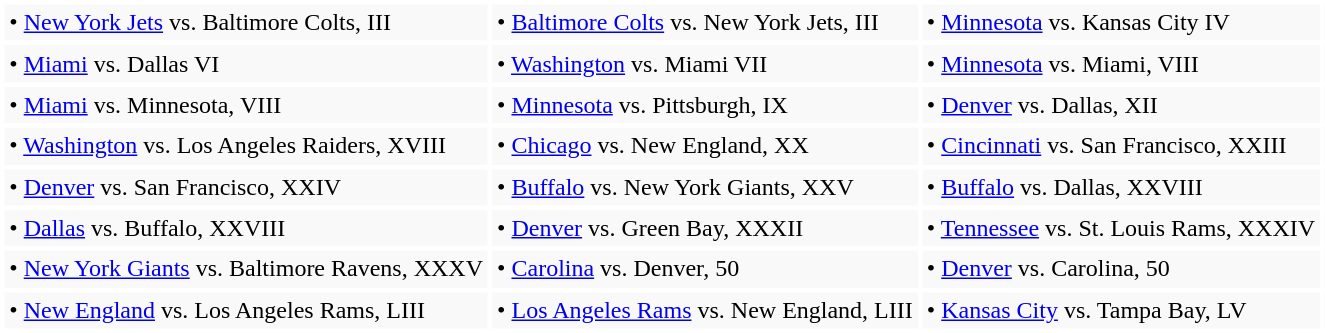<table class="wikitable" style="border: solid white">
<tr style="border: solid white">
<td>• <a href='#'>New York Jets</a> vs. Baltimore Colts, III</td>
<td style="border: solid white">• <a href='#'>Baltimore Colts</a> vs. New York Jets, III</td>
<td style="border: solid white">• <a href='#'>Minnesota</a> vs. Kansas City IV</td>
</tr>
<tr>
<td style="border: solid white">• <a href='#'>Miami</a> vs. Dallas VI</td>
<td style="border: solid white">• <a href='#'>Washington</a> vs. Miami VII</td>
<td style="border: solid white">• <a href='#'>Minnesota</a> vs. Miami, VIII</td>
</tr>
<tr>
<td style="border: solid white">• <a href='#'>Miami</a> vs. Minnesota, VIII</td>
<td style="border: solid white">• <a href='#'>Minnesota</a> vs. Pittsburgh, IX</td>
<td style="border: solid white">• <a href='#'>Denver</a> vs. Dallas, XII</td>
</tr>
<tr>
<td style="border: solid white">• <a href='#'>Washington</a> vs. Los Angeles Raiders, XVIII</td>
<td style="border: solid white">• <a href='#'>Chicago</a> vs. New England, XX</td>
<td style="border: solid white">• <a href='#'>Cincinnati</a> vs. San Francisco, XXIII</td>
</tr>
<tr>
<td style="border: solid white">• <a href='#'>Denver</a> vs. San Francisco, XXIV</td>
<td style="border: solid white">• <a href='#'>Buffalo</a> vs. New York Giants, XXV</td>
<td style="border: solid white">• <a href='#'>Buffalo</a> vs. Dallas, XXVIII</td>
</tr>
<tr>
<td style="border: solid white">• <a href='#'>Dallas</a> vs. Buffalo, XXVIII</td>
<td style="border: solid white">• <a href='#'>Denver</a> vs. Green Bay, XXXII</td>
<td style="border: solid white">• <a href='#'>Tennessee</a> vs. St. Louis Rams, XXXIV</td>
</tr>
<tr>
<td style="border: solid white">• <a href='#'>New York Giants</a> vs. Baltimore Ravens, XXXV</td>
<td style="border: solid white">• <a href='#'>Carolina</a> vs. Denver, 50</td>
<td style="border: solid white">• <a href='#'>Denver</a> vs. Carolina, 50</td>
</tr>
<tr>
<td style="border: solid white">• <a href='#'>New England</a> vs. Los Angeles Rams, LIII</td>
<td style="border: solid white">• <a href='#'>Los Angeles Rams</a> vs. New England, LIII</td>
<td style="border: solid white">• <a href='#'>Kansas City</a> vs. Tampa Bay, LV</td>
</tr>
</table>
